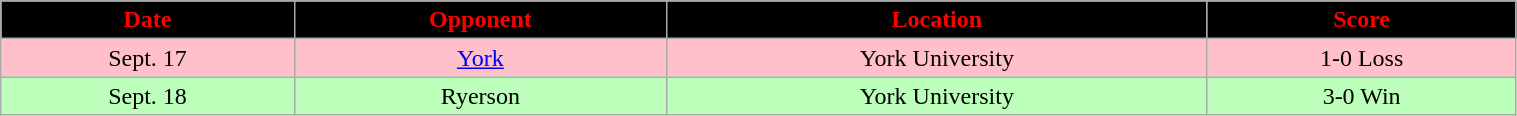<table class="wikitable" style="width:80%;">
<tr style="text-align:center; background:black; color:red;">
<td><strong>Date</strong></td>
<td><strong>Opponent</strong></td>
<td><strong>Location</strong></td>
<td><strong>Score</strong></td>
</tr>
<tr style="text-align:center; background:pink;">
<td>Sept. 17</td>
<td><a href='#'>York</a></td>
<td>York University</td>
<td>1-0 Loss</td>
</tr>
<tr style="text-align:center; background:#bfb;">
<td>Sept. 18</td>
<td>Ryerson</td>
<td>York University</td>
<td>3-0 Win</td>
</tr>
</table>
